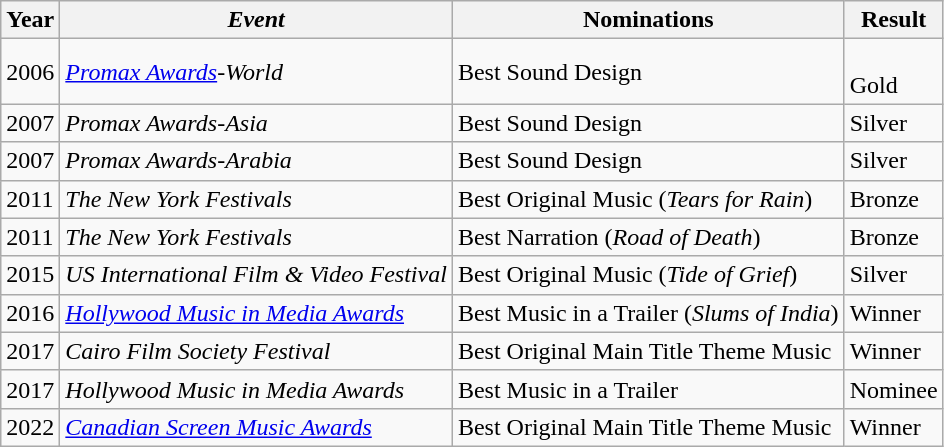<table class="wikitable">
<tr>
<th>Year</th>
<th><em>Event</em></th>
<th>Nominations</th>
<th>Result</th>
</tr>
<tr>
<td>2006</td>
<td><em><a href='#'>Promax Awards</a>-World</em></td>
<td>Best Sound Design</td>
<td><br>Gold</td>
</tr>
<tr>
<td>2007</td>
<td><em>Promax Awards-Asia</em></td>
<td>Best Sound Design</td>
<td>Silver</td>
</tr>
<tr>
<td>2007</td>
<td><em>Promax Awards-Arabia</em></td>
<td>Best Sound Design</td>
<td>Silver</td>
</tr>
<tr>
<td>2011</td>
<td><em>The New York Festivals</em></td>
<td>Best Original Music (<em>Tears for Rain</em>)</td>
<td>Bronze</td>
</tr>
<tr>
<td>2011</td>
<td><em>The New York Festivals</em></td>
<td>Best Narration (<em>Road of Death</em>)</td>
<td>Bronze</td>
</tr>
<tr>
<td>2015</td>
<td><em>US International Film & Video Festival</em></td>
<td>Best Original Music (<em>Tide of Grief</em>)</td>
<td>Silver</td>
</tr>
<tr>
<td>2016</td>
<td><em><a href='#'>Hollywood Music in Media Awards</a></em></td>
<td>Best Music in a Trailer (<em>Slums of India</em>)</td>
<td>Winner</td>
</tr>
<tr>
<td>2017</td>
<td><em>Cairo Film Society Festival</em></td>
<td>Best Original Main Title Theme Music<br></td>
<td>Winner</td>
</tr>
<tr>
<td>2017</td>
<td><em>Hollywood Music in Media Awards</em></td>
<td>Best Music in a Trailer</td>
<td>Nominee</td>
</tr>
<tr>
<td>2022</td>
<td><em><a href='#'>Canadian Screen Music Awards</a></em></td>
<td>Best Original Main Title Theme Music</td>
<td>Winner</td>
</tr>
</table>
